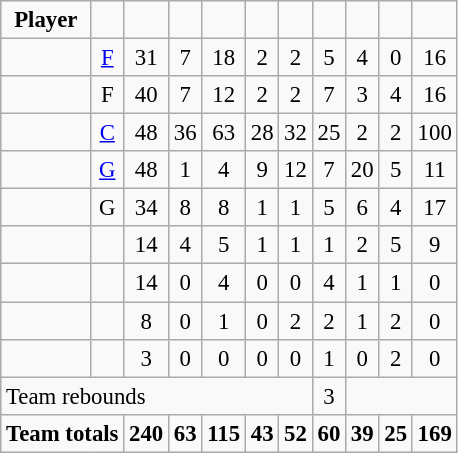<table class="wikitable sortable" style="text-align: center; font-size:95%">
<tr>
<td><strong>Player</strong></td>
<td><strong></strong></td>
<td><strong></strong></td>
<td><strong></strong></td>
<td><strong></strong></td>
<td><strong></strong></td>
<td><strong></strong></td>
<td><strong></strong></td>
<td><strong></strong></td>
<td><strong></strong></td>
<td><strong></strong></td>
</tr>
<tr>
<td></td>
<td><a href='#'>F</a></td>
<td>31</td>
<td>7</td>
<td>18</td>
<td>2</td>
<td>2</td>
<td>5</td>
<td>4</td>
<td>0</td>
<td>16</td>
</tr>
<tr>
<td></td>
<td>F</td>
<td>40</td>
<td>7</td>
<td>12</td>
<td>2</td>
<td>2</td>
<td>7</td>
<td>3</td>
<td>4</td>
<td>16</td>
</tr>
<tr>
<td></td>
<td><a href='#'>C</a></td>
<td>48</td>
<td>36</td>
<td>63</td>
<td>28</td>
<td>32</td>
<td>25</td>
<td>2</td>
<td>2</td>
<td>100</td>
</tr>
<tr>
<td></td>
<td><a href='#'>G</a></td>
<td>48</td>
<td>1</td>
<td>4</td>
<td>9</td>
<td>12</td>
<td>7</td>
<td>20</td>
<td>5</td>
<td>11</td>
</tr>
<tr>
<td></td>
<td>G</td>
<td>34</td>
<td>8</td>
<td>8</td>
<td>1</td>
<td>1</td>
<td>5</td>
<td>6</td>
<td>4</td>
<td>17</td>
</tr>
<tr>
<td></td>
<td></td>
<td>14</td>
<td>4</td>
<td>5</td>
<td>1</td>
<td>1</td>
<td>1</td>
<td>2</td>
<td>5</td>
<td>9</td>
</tr>
<tr>
<td></td>
<td></td>
<td>14</td>
<td>0</td>
<td>4</td>
<td>0</td>
<td>0</td>
<td>4</td>
<td>1</td>
<td>1</td>
<td>0</td>
</tr>
<tr>
<td></td>
<td></td>
<td>8</td>
<td>0</td>
<td>1</td>
<td>0</td>
<td>2</td>
<td>2</td>
<td>1</td>
<td>2</td>
<td>0</td>
</tr>
<tr>
<td></td>
<td></td>
<td>3</td>
<td>0</td>
<td>0</td>
<td>0</td>
<td>0</td>
<td>1</td>
<td>0</td>
<td>2</td>
<td>0</td>
</tr>
<tr class="sortbottom">
<td style="text-align:left;" colspan="7">Team rebounds</td>
<td>3</td>
<td colspan=3></td>
</tr>
<tr class="sortbottom">
<td style="text-align:left;" colspan="2"><strong>Team totals</strong></td>
<td><strong>240</strong></td>
<td><strong>63</strong></td>
<td><strong>115</strong></td>
<td><strong>43</strong></td>
<td><strong>52</strong></td>
<td><strong>60</strong></td>
<td><strong>39</strong></td>
<td><strong>25</strong></td>
<td><strong>169</strong></td>
</tr>
</table>
